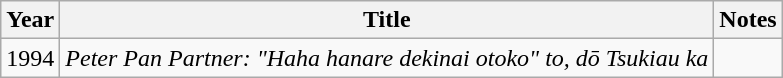<table class="wikitable">
<tr>
<th>Year</th>
<th>Title</th>
<th>Notes</th>
</tr>
<tr>
<td>1994</td>
<td><em>Peter Pan Partner: "Haha hanare dekinai otoko" to, dō Tsukiau ka</em></td>
<td></td>
</tr>
</table>
